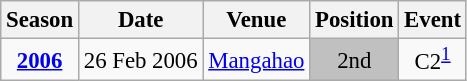<table class="wikitable" style="text-align:center; font-size:95%;">
<tr>
<th>Season</th>
<th>Date</th>
<th>Venue</th>
<th>Position</th>
<th>Event</th>
</tr>
<tr>
<td><strong><a href='#'>2006</a></strong></td>
<td align=right>26 Feb 2006</td>
<td align=left><a href='#'>Mangahao</a></td>
<td bgcolor=silver>2nd</td>
<td>C2<sup><a href='#'>1</a></sup></td>
</tr>
</table>
